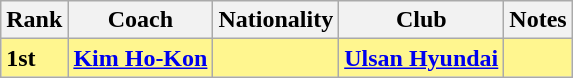<table class="wikitable">
<tr>
<th>Rank</th>
<th>Coach</th>
<th>Nationality</th>
<th>Club</th>
<th>Notes</th>
</tr>
<tr bgcolor="#FFF68F">
<td><strong>1st</strong></td>
<td><strong><a href='#'>Kim Ho-Kon</a></strong></td>
<td><strong></strong></td>
<td><strong> <a href='#'>Ulsan Hyundai</a></strong></td>
<td></td>
</tr>
</table>
